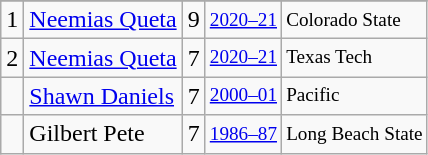<table class="wikitable">
<tr>
</tr>
<tr>
<td>1</td>
<td><a href='#'>Neemias Queta</a></td>
<td>9</td>
<td style="font-size:80%;"><a href='#'>2020–21</a></td>
<td style="font-size:80%;">Colorado State</td>
</tr>
<tr>
<td>2</td>
<td><a href='#'>Neemias Queta</a></td>
<td>7</td>
<td style="font-size:80%;"><a href='#'>2020–21</a></td>
<td style="font-size:80%;">Texas Tech</td>
</tr>
<tr>
<td></td>
<td><a href='#'>Shawn Daniels</a></td>
<td>7</td>
<td style="font-size:80%;"><a href='#'>2000–01</a></td>
<td style="font-size:80%;">Pacific</td>
</tr>
<tr>
<td></td>
<td>Gilbert Pete</td>
<td>7</td>
<td style="font-size:80%;"><a href='#'>1986–87</a></td>
<td style="font-size:80%;">Long Beach State</td>
</tr>
</table>
